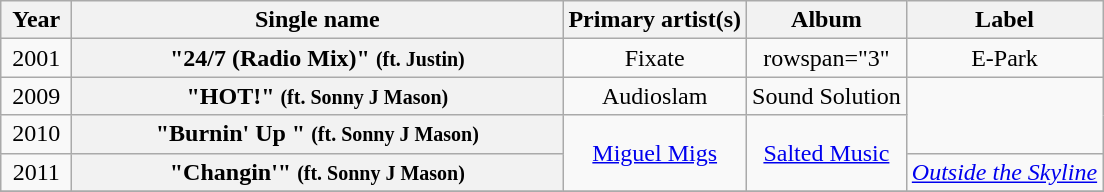<table class="wikitable plainrowheaders" style="text-align:center;">
<tr>
<th scope="col" rowspan="1" style="width:2.5em;">Year</th>
<th scope="col" rowspan="1" style="width:20em;">Single name</th>
<th scope="col" rowspan="1">Primary artist(s)</th>
<th scope="col" rowspan="1">Album</th>
<th scope="col" rowspan="1">Label</th>
</tr>
<tr>
<td rowspan="1">2001</td>
<th scope="row">"24/7 (Radio Mix)" <small>(ft. Justin)</small></th>
<td>Fixate</td>
<td>rowspan="3" </td>
<td>E-Park</td>
</tr>
<tr>
<td rowspan="1">2009</td>
<th scope="row">"HOT!" <small>(ft. Sonny J Mason)</small></th>
<td>Audioslam</td>
<td>Sound Solution</td>
</tr>
<tr>
<td rowspan="1">2010</td>
<th scope="row">"Burnin' Up " <small>(ft. Sonny J Mason)</small></th>
<td rowspan="2"><a href='#'>Miguel Migs</a></td>
<td rowspan="2"><a href='#'>Salted Music</a></td>
</tr>
<tr>
<td rowspan="1">2011</td>
<th scope="row">"Changin'" <small>(ft. Sonny J Mason)</small></th>
<td><em><a href='#'>Outside the Skyline</a></em></td>
</tr>
<tr>
</tr>
</table>
